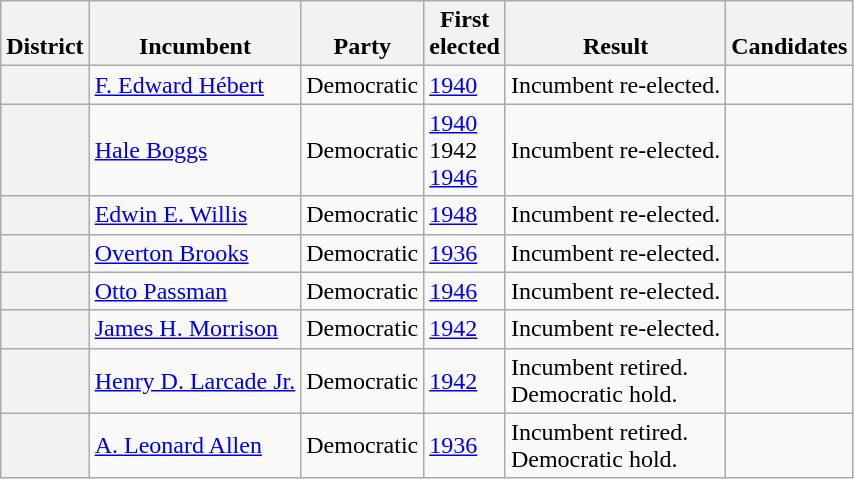<table class=wikitable>
<tr valign=bottom>
<th>District</th>
<th>Incumbent</th>
<th>Party</th>
<th>First<br>elected</th>
<th>Result</th>
<th>Candidates</th>
</tr>
<tr>
<th></th>
<td><a href='#'>F. Edward Hébert</a></td>
<td>Democratic</td>
<td><a href='#'>1940</a></td>
<td>Incumbent re-elected.</td>
<td nowrap></td>
</tr>
<tr>
<th></th>
<td><a href='#'>Hale Boggs</a></td>
<td>Democratic</td>
<td><a href='#'>1940</a><br>1942 <br><a href='#'>1946</a></td>
<td>Incumbent re-elected.</td>
<td nowrap></td>
</tr>
<tr>
<th></th>
<td><a href='#'>Edwin E. Willis</a></td>
<td>Democratic</td>
<td><a href='#'>1948</a></td>
<td>Incumbent re-elected.</td>
<td nowrap></td>
</tr>
<tr>
<th></th>
<td><a href='#'>Overton Brooks</a></td>
<td>Democratic</td>
<td><a href='#'>1936</a></td>
<td>Incumbent re-elected.</td>
<td nowrap></td>
</tr>
<tr>
<th></th>
<td><a href='#'>Otto Passman</a></td>
<td>Democratic</td>
<td><a href='#'>1946</a></td>
<td>Incumbent re-elected.</td>
<td nowrap></td>
</tr>
<tr>
<th></th>
<td><a href='#'>James H. Morrison</a></td>
<td>Democratic</td>
<td><a href='#'>1942</a></td>
<td>Incumbent re-elected.</td>
<td nowrap></td>
</tr>
<tr>
<th></th>
<td><a href='#'>Henry D. Larcade Jr.</a></td>
<td>Democratic</td>
<td><a href='#'>1942</a></td>
<td>Incumbent retired.<br>Democratic hold.</td>
<td nowrap></td>
</tr>
<tr>
<th></th>
<td><a href='#'>A. Leonard Allen</a></td>
<td>Democratic</td>
<td><a href='#'>1936</a></td>
<td>Incumbent retired.<br>Democratic hold.</td>
<td nowrap></td>
</tr>
</table>
